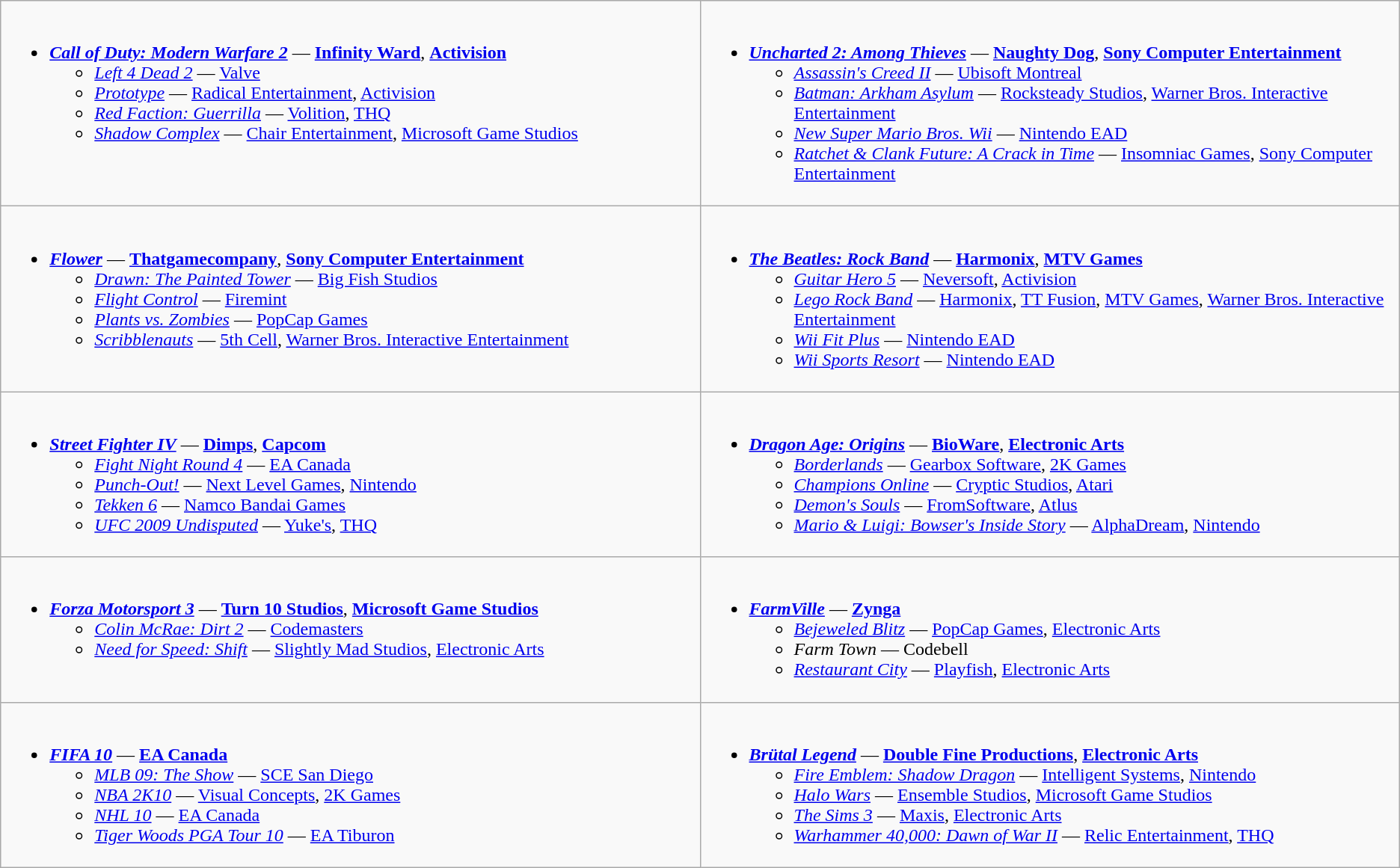<table class="wikitable">
<tr>
<td valign="top" width="50%"><br><ul><li><strong><em><a href='#'>Call of Duty: Modern Warfare 2</a></em></strong> — <strong><a href='#'>Infinity Ward</a></strong>, <strong><a href='#'>Activision</a></strong><ul><li><em><a href='#'>Left 4 Dead 2</a></em> — <a href='#'>Valve</a></li><li><em><a href='#'>Prototype</a></em> — <a href='#'>Radical Entertainment</a>, <a href='#'>Activision</a></li><li><em><a href='#'>Red Faction: Guerrilla</a></em> — <a href='#'>Volition</a>, <a href='#'>THQ</a></li><li><em><a href='#'>Shadow Complex</a></em> — <a href='#'>Chair Entertainment</a>, <a href='#'>Microsoft Game Studios</a></li></ul></li></ul></td>
<td valign="top" width="50%"><br><ul><li><strong><em><a href='#'>Uncharted 2: Among Thieves</a></em></strong> — <strong><a href='#'>Naughty Dog</a></strong>, <strong><a href='#'>Sony Computer Entertainment</a></strong><ul><li><em><a href='#'>Assassin's Creed II</a></em> — <a href='#'>Ubisoft Montreal</a></li><li><em><a href='#'>Batman: Arkham Asylum</a></em> — <a href='#'>Rocksteady Studios</a>, <a href='#'>Warner Bros. Interactive Entertainment</a></li><li><em><a href='#'>New Super Mario Bros. Wii</a></em> — <a href='#'>Nintendo EAD</a></li><li><em><a href='#'>Ratchet & Clank Future: A Crack in Time</a></em> — <a href='#'>Insomniac Games</a>, <a href='#'>Sony Computer Entertainment</a></li></ul></li></ul></td>
</tr>
<tr>
<td valign="top" width="50%"><br><ul><li><strong><em><a href='#'>Flower</a></em></strong> — <strong><a href='#'>Thatgamecompany</a></strong>, <strong><a href='#'>Sony Computer Entertainment</a></strong><ul><li><em><a href='#'>Drawn: The Painted Tower</a></em> — <a href='#'>Big Fish Studios</a></li><li><em><a href='#'>Flight Control</a></em> — <a href='#'>Firemint</a></li><li><em><a href='#'>Plants vs. Zombies</a></em> — <a href='#'>PopCap Games</a></li><li><em><a href='#'>Scribblenauts</a></em> — <a href='#'>5th Cell</a>, <a href='#'>Warner Bros. Interactive Entertainment</a></li></ul></li></ul></td>
<td valign="top" width="50%"><br><ul><li><strong><em><a href='#'>The Beatles: Rock Band</a></em></strong> — <strong><a href='#'>Harmonix</a></strong>, <strong><a href='#'>MTV Games</a></strong><ul><li><em><a href='#'>Guitar Hero 5</a></em> — <a href='#'>Neversoft</a>, <a href='#'>Activision</a></li><li><em><a href='#'>Lego Rock Band</a></em> — <a href='#'>Harmonix</a>, <a href='#'>TT Fusion</a>, <a href='#'>MTV Games</a>, <a href='#'>Warner Bros. Interactive Entertainment</a></li><li><em><a href='#'>Wii Fit Plus</a></em> — <a href='#'>Nintendo EAD</a></li><li><em><a href='#'>Wii Sports Resort</a></em> — <a href='#'>Nintendo EAD</a></li></ul></li></ul></td>
</tr>
<tr>
<td valign="top" width="50%"><br><ul><li><strong><em><a href='#'>Street Fighter IV</a></em></strong> — <strong><a href='#'>Dimps</a></strong>, <strong><a href='#'>Capcom</a></strong><ul><li><em><a href='#'>Fight Night Round 4</a></em> — <a href='#'>EA Canada</a></li><li><em><a href='#'>Punch-Out!</a></em> — <a href='#'>Next Level Games</a>, <a href='#'>Nintendo</a></li><li><em><a href='#'>Tekken 6</a></em> — <a href='#'>Namco Bandai Games</a></li><li><em><a href='#'>UFC 2009 Undisputed</a></em> — <a href='#'>Yuke's</a>, <a href='#'>THQ</a></li></ul></li></ul></td>
<td valign="top" width="50%"><br><ul><li><strong><em><a href='#'>Dragon Age: Origins</a></em></strong> — <strong><a href='#'>BioWare</a></strong>, <strong><a href='#'>Electronic Arts</a></strong><ul><li><em><a href='#'>Borderlands</a></em> — <a href='#'>Gearbox Software</a>, <a href='#'>2K Games</a></li><li><em><a href='#'>Champions Online</a></em> — <a href='#'>Cryptic Studios</a>, <a href='#'>Atari</a></li><li><em><a href='#'>Demon's Souls</a></em> — <a href='#'>FromSoftware</a>, <a href='#'>Atlus</a></li><li><em><a href='#'>Mario & Luigi: Bowser's Inside Story</a></em> — <a href='#'>AlphaDream</a>, <a href='#'>Nintendo</a></li></ul></li></ul></td>
</tr>
<tr>
<td valign="top" width="50%"><br><ul><li><strong><em><a href='#'>Forza Motorsport 3</a></em></strong> — <strong><a href='#'>Turn 10 Studios</a></strong>, <strong><a href='#'>Microsoft Game Studios</a></strong><ul><li><em><a href='#'>Colin McRae: Dirt 2</a></em> — <a href='#'>Codemasters</a></li><li><em><a href='#'>Need for Speed: Shift</a></em> — <a href='#'>Slightly Mad Studios</a>, <a href='#'>Electronic Arts</a></li></ul></li></ul></td>
<td valign="top" width="50%"><br><ul><li><strong><em><a href='#'>FarmVille</a></em></strong> — <strong><a href='#'>Zynga</a></strong><ul><li><em><a href='#'>Bejeweled Blitz</a></em> — <a href='#'>PopCap Games</a>, <a href='#'>Electronic Arts</a></li><li><em>Farm Town</em> — Codebell</li><li><em><a href='#'>Restaurant City</a></em> — <a href='#'>Playfish</a>, <a href='#'>Electronic Arts</a></li></ul></li></ul></td>
</tr>
<tr>
<td valign="top" width="50%"><br><ul><li><strong><em><a href='#'>FIFA 10</a></em></strong> — <strong><a href='#'>EA Canada</a></strong><ul><li><em><a href='#'>MLB 09: The Show</a></em> — <a href='#'>SCE San Diego</a></li><li><em><a href='#'>NBA 2K10</a></em> — <a href='#'>Visual Concepts</a>, <a href='#'>2K Games</a></li><li><em><a href='#'>NHL 10</a></em> — <a href='#'>EA Canada</a></li><li><em><a href='#'>Tiger Woods PGA Tour 10</a></em> — <a href='#'>EA Tiburon</a></li></ul></li></ul></td>
<td valign="top" width="50%"><br><ul><li><strong><em><a href='#'>Brütal Legend</a></em></strong> — <strong><a href='#'>Double Fine Productions</a></strong>, <strong><a href='#'>Electronic Arts</a></strong><ul><li><em><a href='#'>Fire Emblem: Shadow Dragon</a></em> — <a href='#'>Intelligent Systems</a>, <a href='#'>Nintendo</a></li><li><em><a href='#'>Halo Wars</a></em> — <a href='#'>Ensemble Studios</a>, <a href='#'>Microsoft Game Studios</a></li><li><em><a href='#'>The Sims 3</a></em> — <a href='#'>Maxis</a>, <a href='#'>Electronic Arts</a></li><li><em><a href='#'>Warhammer 40,000: Dawn of War II</a></em> — <a href='#'>Relic Entertainment</a>, <a href='#'>THQ</a></li></ul></li></ul></td>
</tr>
</table>
